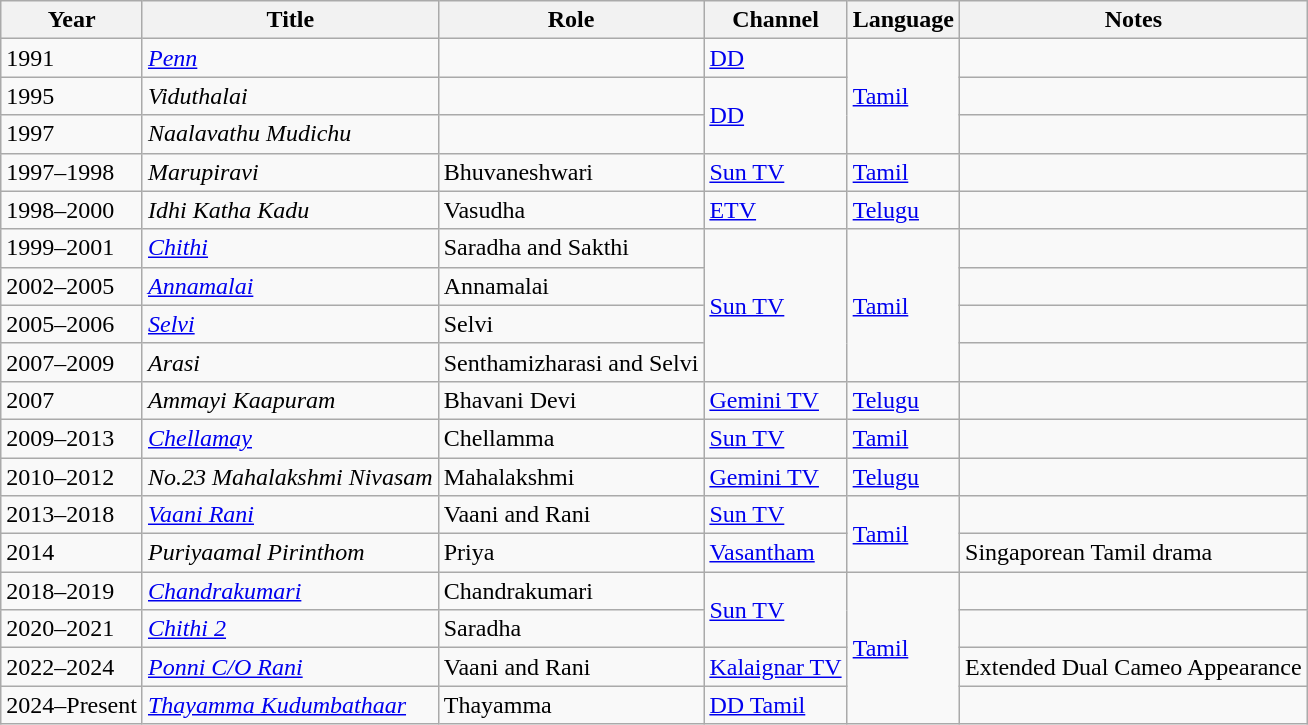<table class="wikitable sortable">
<tr>
<th scope="col">Year</th>
<th scope="col">Title</th>
<th scope="col">Role</th>
<th scope="col">Channel</th>
<th scope="col">Language</th>
<th scope="col" class="unsortable">Notes</th>
</tr>
<tr>
<td>1991</td>
<td><em><a href='#'>Penn</a></em></td>
<td></td>
<td><a href='#'>DD</a></td>
<td rowspan="3"><a href='#'>Tamil</a></td>
<td></td>
</tr>
<tr>
<td>1995</td>
<td><em>Viduthalai</em></td>
<td></td>
<td rowspan="2"><a href='#'>DD</a></td>
<td></td>
</tr>
<tr>
<td>1997</td>
<td><em>Naalavathu Mudichu</em></td>
<td></td>
<td></td>
</tr>
<tr>
<td>1997–1998</td>
<td><em>Marupiravi</em></td>
<td>Bhuvaneshwari</td>
<td><a href='#'>Sun TV</a></td>
<td><a href='#'>Tamil</a></td>
<td></td>
</tr>
<tr>
<td>1998–2000</td>
<td><em>Idhi Katha Kadu</em></td>
<td>Vasudha</td>
<td><a href='#'>ETV</a></td>
<td><a href='#'>Telugu</a></td>
<td></td>
</tr>
<tr>
<td>1999–2001</td>
<td><em><a href='#'>Chithi</a></em></td>
<td>Saradha and Sakthi</td>
<td rowspan="4"><a href='#'>Sun TV</a></td>
<td rowspan="4"><a href='#'>Tamil</a></td>
<td></td>
</tr>
<tr>
<td>2002–2005</td>
<td><em><a href='#'>Annamalai</a></em></td>
<td>Annamalai</td>
<td></td>
</tr>
<tr>
<td>2005–2006</td>
<td><em><a href='#'>Selvi</a></em></td>
<td>Selvi</td>
<td></td>
</tr>
<tr>
<td>2007–2009</td>
<td><em>Arasi</em></td>
<td>Senthamizharasi and Selvi</td>
<td></td>
</tr>
<tr>
<td>2007</td>
<td><em>Ammayi Kaapuram</em></td>
<td>Bhavani Devi</td>
<td><a href='#'>Gemini TV</a></td>
<td><a href='#'>Telugu</a></td>
<td></td>
</tr>
<tr>
<td>2009–2013</td>
<td><em><a href='#'>Chellamay</a></em></td>
<td>Chellamma</td>
<td><a href='#'>Sun TV</a></td>
<td><a href='#'>Tamil</a></td>
<td></td>
</tr>
<tr>
<td>2010–2012</td>
<td><em>No.23 Mahalakshmi Nivasam</em></td>
<td>Mahalakshmi</td>
<td><a href='#'>Gemini TV</a></td>
<td><a href='#'>Telugu</a></td>
<td></td>
</tr>
<tr>
<td>2013–2018</td>
<td><em><a href='#'>Vaani Rani</a></em></td>
<td>Vaani and Rani</td>
<td><a href='#'>Sun TV</a></td>
<td rowspan="2"><a href='#'>Tamil</a></td>
<td></td>
</tr>
<tr>
<td>2014</td>
<td><em>Puriyaamal Pirinthom</em></td>
<td>Priya</td>
<td><a href='#'>Vasantham</a></td>
<td>Singaporean Tamil drama</td>
</tr>
<tr>
<td>2018–2019</td>
<td><em><a href='#'>Chandrakumari</a></em></td>
<td>Chandrakumari</td>
<td rowspan="2"><a href='#'>Sun TV</a></td>
<td rowspan="4"><a href='#'>Tamil</a></td>
<td></td>
</tr>
<tr>
<td>2020–2021</td>
<td><em><a href='#'>Chithi 2</a></em></td>
<td>Saradha</td>
<td></td>
</tr>
<tr>
<td>2022–2024</td>
<td><em><a href='#'>Ponni C/O Rani</a></em></td>
<td>Vaani and Rani</td>
<td><a href='#'>Kalaignar TV</a></td>
<td>Extended Dual Cameo Appearance</td>
</tr>
<tr>
<td>2024–Present</td>
<td><em><a href='#'>Thayamma Kudumbathaar</a></em></td>
<td>Thayamma</td>
<td><a href='#'>DD Tamil</a></td>
<td></td>
</tr>
</table>
